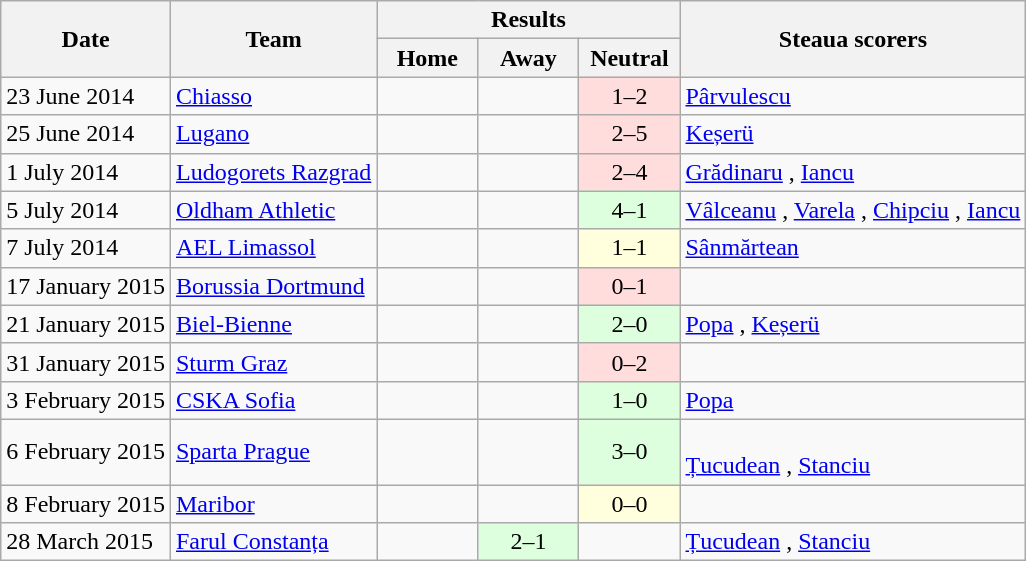<table class="wikitable" style="text-align:center">
<tr>
<th rowspan=2>Date</th>
<th rowspan=2>Team</th>
<th colspan=3>Results</th>
<th rowspan=2>Steaua scorers</th>
</tr>
<tr>
<th width=60>Home</th>
<th width=60>Away</th>
<th width=60>Neutral</th>
</tr>
<tr>
<td align=left>23 June 2014</td>
<td align=left> <a href='#'>Chiasso</a></td>
<td></td>
<td></td>
<td bgcolor="#ffdddd">1–2</td>
<td align=left><a href='#'>Pârvulescu</a> </td>
</tr>
<tr>
<td align=left>25 June 2014</td>
<td align=left> <a href='#'>Lugano</a></td>
<td></td>
<td></td>
<td bgcolor="#ffdddd">2–5</td>
<td align=left><a href='#'>Keșerü</a> </td>
</tr>
<tr>
<td align=left>1 July 2014</td>
<td align=left> <a href='#'>Ludogorets Razgrad</a></td>
<td></td>
<td></td>
<td bgcolor="#ffdddd">2–4</td>
<td align=left><a href='#'>Grădinaru</a> , <a href='#'>Iancu</a> </td>
</tr>
<tr>
<td align=left>5 July 2014</td>
<td align=left> <a href='#'>Oldham Athletic</a></td>
<td></td>
<td></td>
<td bgcolor="#ddffdd">4–1</td>
<td align=left><a href='#'>Vâlceanu</a> , <a href='#'>Varela</a> , <a href='#'>Chipciu</a> , <a href='#'>Iancu</a> </td>
</tr>
<tr>
<td align=left>7 July 2014</td>
<td align=left> <a href='#'>AEL Limassol</a></td>
<td></td>
<td></td>
<td bgcolor="#ffffdd">1–1</td>
<td align=left><a href='#'>Sânmărtean</a> </td>
</tr>
<tr>
<td align=left>17 January 2015</td>
<td align=left> <a href='#'>Borussia Dortmund</a></td>
<td></td>
<td></td>
<td bgcolor="#ffdddd">0–1</td>
<td align=left></td>
</tr>
<tr>
<td align=left>21 January 2015</td>
<td align=left> <a href='#'>Biel-Bienne</a></td>
<td></td>
<td></td>
<td bgcolor="#ddffdd">2–0</td>
<td align=left><a href='#'>Popa</a> , <a href='#'>Keșerü</a> </td>
</tr>
<tr>
<td align=left>31 January 2015</td>
<td align=left> <a href='#'>Sturm Graz</a></td>
<td></td>
<td></td>
<td bgcolor="#ffdddd">0–2</td>
<td align=left></td>
</tr>
<tr>
<td align=left>3 February 2015</td>
<td align=left> <a href='#'>CSKA Sofia</a></td>
<td></td>
<td></td>
<td bgcolor="#ddffdd">1–0</td>
<td align=left><a href='#'>Popa</a> </td>
</tr>
<tr>
<td align=left>6 February 2015</td>
<td align=left> <a href='#'>Sparta Prague</a></td>
<td></td>
<td></td>
<td bgcolor="#ddffdd">3–0</td>
<td align=left><br><a href='#'>Țucudean</a> , <a href='#'>Stanciu</a> </td>
</tr>
<tr>
<td align=left>8 February 2015</td>
<td align=left> <a href='#'>Maribor</a></td>
<td></td>
<td></td>
<td bgcolor="#ffffdd">0–0</td>
<td align=left></td>
</tr>
<tr>
<td align=left>28 March 2015</td>
<td align=left> <a href='#'>Farul Constanța</a></td>
<td></td>
<td bgcolor="#ddffdd">2–1</td>
<td></td>
<td align=left><a href='#'>Țucudean</a> , <a href='#'>Stanciu</a> </td>
</tr>
</table>
